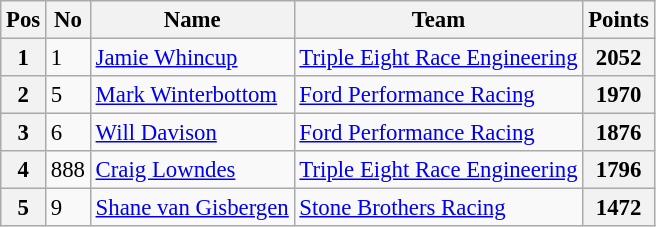<table class="wikitable" style="font-size: 95%;">
<tr>
<th>Pos</th>
<th>No</th>
<th>Name</th>
<th>Team</th>
<th>Points</th>
</tr>
<tr>
<th>1</th>
<td>1</td>
<td><a href='#'>Jamie Whincup</a></td>
<td><a href='#'>Triple Eight Race Engineering</a></td>
<th>2052</th>
</tr>
<tr>
<th>2</th>
<td>5</td>
<td><a href='#'>Mark Winterbottom</a></td>
<td><a href='#'>Ford Performance Racing</a></td>
<th>1970</th>
</tr>
<tr>
<th>3</th>
<td>6</td>
<td><a href='#'>Will Davison</a></td>
<td><a href='#'>Ford Performance Racing</a></td>
<th>1876</th>
</tr>
<tr>
<th>4</th>
<td>888</td>
<td><a href='#'>Craig Lowndes</a></td>
<td><a href='#'>Triple Eight Race Engineering</a></td>
<th>1796</th>
</tr>
<tr>
<th>5</th>
<td>9</td>
<td><a href='#'>Shane van Gisbergen</a></td>
<td><a href='#'>Stone Brothers Racing</a></td>
<th>1472</th>
</tr>
</table>
